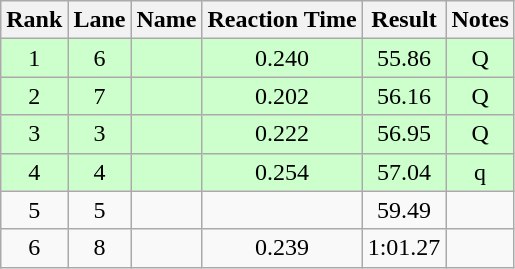<table class="wikitable" style="text-align:center">
<tr>
<th>Rank</th>
<th>Lane</th>
<th>Name</th>
<th>Reaction Time</th>
<th>Result</th>
<th>Notes</th>
</tr>
<tr bgcolor=ccffcc>
<td>1</td>
<td>6</td>
<td align="left"></td>
<td>0.240</td>
<td>55.86</td>
<td>Q</td>
</tr>
<tr bgcolor=ccffcc>
<td>2</td>
<td>7</td>
<td align="left"></td>
<td>0.202</td>
<td>56.16</td>
<td>Q</td>
</tr>
<tr bgcolor=ccffcc>
<td>3</td>
<td>3</td>
<td align="left"></td>
<td>0.222</td>
<td>56.95</td>
<td>Q</td>
</tr>
<tr bgcolor=ccffcc>
<td>4</td>
<td>4</td>
<td align="left"></td>
<td>0.254</td>
<td>57.04</td>
<td>q</td>
</tr>
<tr>
<td>5</td>
<td>5</td>
<td align="left"></td>
<td></td>
<td>59.49</td>
<td></td>
</tr>
<tr>
<td>6</td>
<td>8</td>
<td align="left"></td>
<td>0.239</td>
<td>1:01.27</td>
<td></td>
</tr>
</table>
